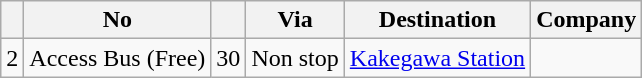<table class="wikitable">
<tr>
<th></th>
<th>No</th>
<th></th>
<th>Via</th>
<th>Destination</th>
<th>Company</th>
</tr>
<tr>
<td rowspan="1">2</td>
<td>Access Bus (Free)</td>
<td>30</td>
<td>Non stop</td>
<td><a href='#'>Kakegawa Station</a></td>
<td></td>
</tr>
</table>
